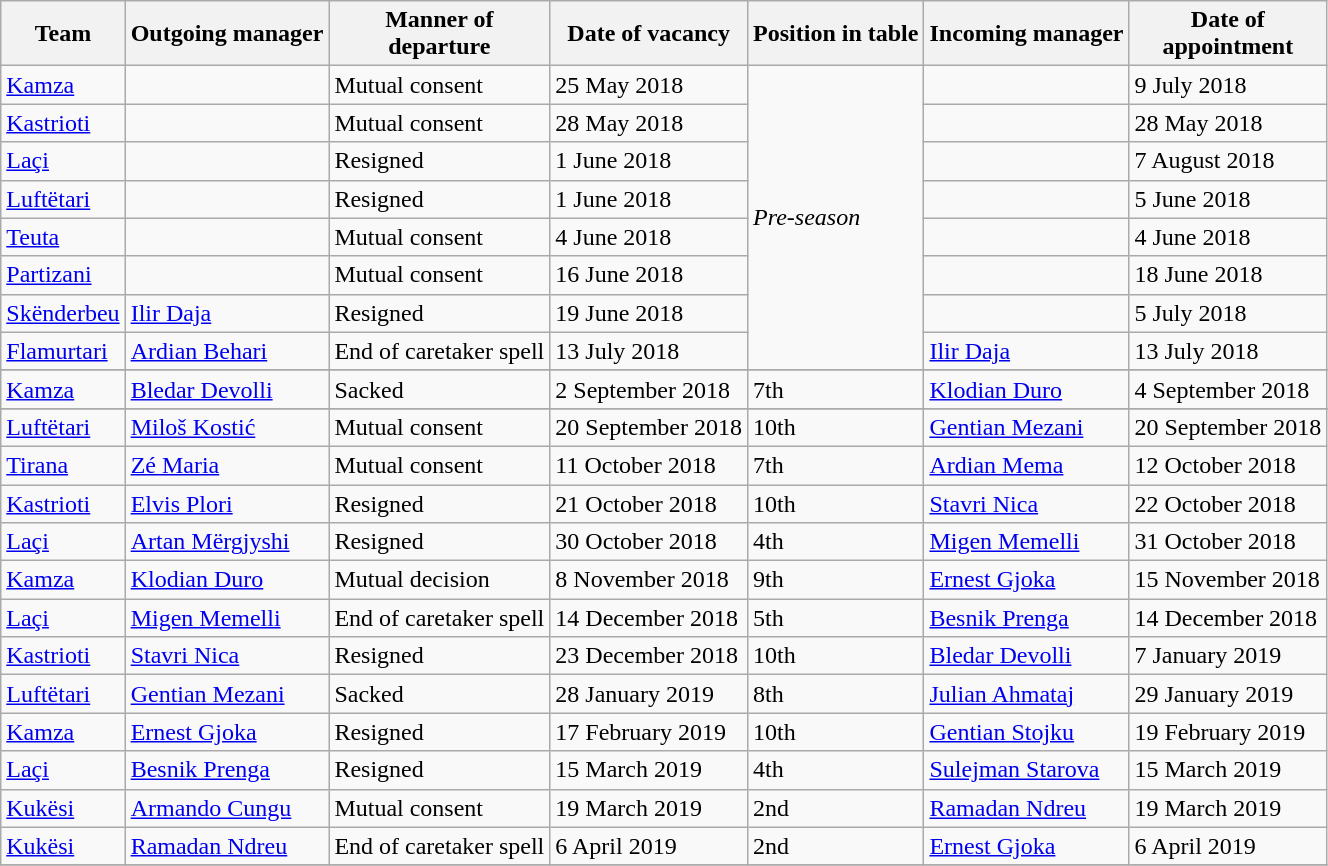<table class="wikitable sortable">
<tr>
<th>Team</th>
<th>Outgoing manager</th>
<th>Manner of<br>departure</th>
<th>Date of vacancy</th>
<th>Position in table</th>
<th>Incoming manager</th>
<th>Date of<br>appointment</th>
</tr>
<tr>
<td><a href='#'>Kamza</a></td>
<td> </td>
<td>Mutual consent</td>
<td>25 May 2018</td>
<td rowspan=8><em>Pre-season</em></td>
<td> </td>
<td>9 July 2018</td>
</tr>
<tr>
<td><a href='#'>Kastrioti</a></td>
<td> </td>
<td>Mutual consent</td>
<td>28 May 2018</td>
<td> </td>
<td>28 May 2018</td>
</tr>
<tr>
<td><a href='#'>Laçi</a></td>
<td> </td>
<td>Resigned</td>
<td>1 June 2018</td>
<td> </td>
<td>7 August 2018</td>
</tr>
<tr>
<td><a href='#'>Luftëtari</a></td>
<td> </td>
<td>Resigned</td>
<td>1 June 2018</td>
<td> </td>
<td>5 June 2018</td>
</tr>
<tr>
<td><a href='#'>Teuta</a></td>
<td> </td>
<td>Mutual consent</td>
<td>4 June 2018</td>
<td> </td>
<td>4 June 2018</td>
</tr>
<tr>
<td><a href='#'>Partizani</a></td>
<td> </td>
<td>Mutual consent</td>
<td>16 June 2018</td>
<td> </td>
<td>18 June 2018</td>
</tr>
<tr>
<td><a href='#'>Skënderbeu</a></td>
<td> <a href='#'>Ilir Daja</a></td>
<td>Resigned</td>
<td>19 June 2018</td>
<td> </td>
<td>5 July 2018</td>
</tr>
<tr>
<td><a href='#'>Flamurtari</a></td>
<td> <a href='#'>Ardian Behari</a></td>
<td>End of caretaker spell</td>
<td>13 July 2018</td>
<td> <a href='#'>Ilir Daja</a></td>
<td>13 July 2018</td>
</tr>
<tr>
</tr>
<tr>
<td><a href='#'>Kamza</a></td>
<td> <a href='#'>Bledar Devolli</a></td>
<td>Sacked</td>
<td>2 September 2018</td>
<td>7th</td>
<td> <a href='#'>Klodian Duro</a></td>
<td>4 September 2018</td>
</tr>
<tr>
</tr>
<tr>
<td><a href='#'>Luftëtari</a></td>
<td> <a href='#'>Miloš Kostić</a></td>
<td>Mutual consent</td>
<td>20 September 2018</td>
<td>10th</td>
<td> <a href='#'>Gentian Mezani</a></td>
<td>20 September 2018</td>
</tr>
<tr>
<td><a href='#'>Tirana</a></td>
<td> <a href='#'>Zé Maria</a></td>
<td>Mutual consent</td>
<td>11 October 2018</td>
<td>7th</td>
<td> <a href='#'>Ardian Mema</a></td>
<td>12 October 2018</td>
</tr>
<tr>
<td><a href='#'>Kastrioti</a></td>
<td> <a href='#'>Elvis Plori</a></td>
<td>Resigned</td>
<td>21 October 2018</td>
<td>10th</td>
<td> <a href='#'>Stavri Nica</a></td>
<td>22 October 2018</td>
</tr>
<tr>
<td><a href='#'>Laçi</a></td>
<td> <a href='#'>Artan Mërgjyshi</a></td>
<td>Resigned</td>
<td>30 October 2018</td>
<td>4th</td>
<td> <a href='#'>Migen Memelli</a></td>
<td>31 October 2018</td>
</tr>
<tr>
<td><a href='#'>Kamza</a></td>
<td> <a href='#'>Klodian Duro</a></td>
<td>Mutual decision</td>
<td>8 November 2018</td>
<td>9th</td>
<td> <a href='#'>Ernest Gjoka</a></td>
<td>15 November 2018</td>
</tr>
<tr>
<td><a href='#'>Laçi</a></td>
<td> <a href='#'>Migen Memelli</a></td>
<td>End of caretaker spell</td>
<td>14 December 2018</td>
<td>5th</td>
<td> <a href='#'>Besnik Prenga</a></td>
<td>14 December 2018</td>
</tr>
<tr>
<td><a href='#'>Kastrioti</a></td>
<td> <a href='#'>Stavri Nica</a></td>
<td>Resigned</td>
<td>23 December 2018</td>
<td>10th</td>
<td> <a href='#'>Bledar Devolli</a></td>
<td>7 January 2019</td>
</tr>
<tr>
<td><a href='#'>Luftëtari</a></td>
<td> <a href='#'>Gentian Mezani</a></td>
<td>Sacked</td>
<td>28 January 2019</td>
<td>8th</td>
<td> <a href='#'>Julian Ahmataj</a></td>
<td>29 January 2019</td>
</tr>
<tr>
<td><a href='#'>Kamza</a></td>
<td> <a href='#'>Ernest Gjoka</a></td>
<td>Resigned</td>
<td>17 February 2019</td>
<td>10th</td>
<td> <a href='#'>Gentian Stojku</a></td>
<td>19 February 2019</td>
</tr>
<tr>
<td><a href='#'>Laçi</a></td>
<td> <a href='#'>Besnik Prenga</a></td>
<td>Resigned</td>
<td>15 March 2019</td>
<td>4th</td>
<td> <a href='#'>Sulejman Starova</a></td>
<td>15 March 2019</td>
</tr>
<tr>
<td><a href='#'>Kukësi</a></td>
<td> <a href='#'>Armando Cungu</a></td>
<td>Mutual consent</td>
<td>19 March 2019</td>
<td>2nd</td>
<td> <a href='#'>Ramadan Ndreu</a></td>
<td>19 March 2019</td>
</tr>
<tr>
<td><a href='#'>Kukësi</a></td>
<td> <a href='#'>Ramadan Ndreu</a></td>
<td>End of caretaker spell</td>
<td>6 April 2019</td>
<td>2nd</td>
<td> <a href='#'>Ernest Gjoka</a></td>
<td>6 April 2019</td>
</tr>
<tr>
</tr>
</table>
